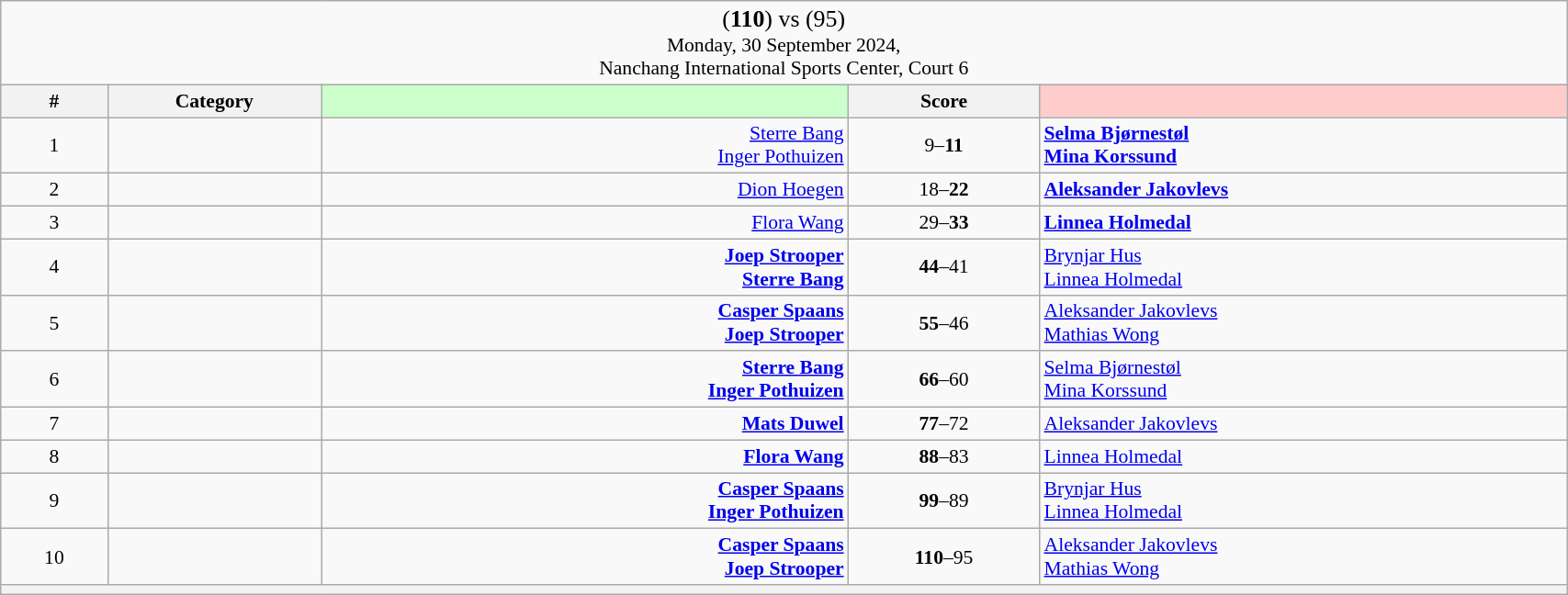<table class="wikitable mw-collapsible mw-collapsed" style="font-size:90%; text-align:center" width="90%">
<tr>
<td colspan="5"><big>(<strong>110</strong>) <strong></strong> vs  (95)</big><br>Monday, 30 September 2024, <br>Nanchang International Sports Center, Court 6</td>
</tr>
<tr>
<th width="25">#</th>
<th width="50">Category</th>
<th style="background-color:#CCFFCC" width="150"></th>
<th width="50">Score<br></th>
<th style="background-color:#FFCCCC" width="150"></th>
</tr>
<tr>
<td>1</td>
<td></td>
<td align="right"><a href='#'>Sterre Bang</a> <br><a href='#'>Inger Pothuizen</a> </td>
<td>9–<strong>11</strong><br></td>
<td align="left"><strong> <a href='#'>Selma Bjørnestøl</a><br> <a href='#'>Mina Korssund</a></strong></td>
</tr>
<tr>
<td>2</td>
<td></td>
<td align="right"><a href='#'>Dion Hoegen</a> </td>
<td>18–<strong>22</strong><br></td>
<td align="left"><strong> <a href='#'>Aleksander Jakovlevs</a></strong></td>
</tr>
<tr>
<td>3</td>
<td></td>
<td align="right"><a href='#'>Flora Wang</a> </td>
<td>29–<strong>33</strong><br></td>
<td align="left"><strong> <a href='#'>Linnea Holmedal</a></strong></td>
</tr>
<tr>
<td>4</td>
<td></td>
<td align="right"><strong><a href='#'>Joep Strooper</a> <br><a href='#'>Sterre Bang</a> </strong></td>
<td><strong>44</strong>–41<br></td>
<td align="left"> <a href='#'>Brynjar Hus</a><br> <a href='#'>Linnea Holmedal</a></td>
</tr>
<tr>
<td>5</td>
<td></td>
<td align="right"><strong><a href='#'>Casper Spaans</a> <br><a href='#'>Joep Strooper</a> </strong></td>
<td><strong>55</strong>–46<br></td>
<td align="left"> <a href='#'>Aleksander Jakovlevs</a><br> <a href='#'>Mathias Wong</a></td>
</tr>
<tr>
<td>6</td>
<td></td>
<td align="right"><strong><a href='#'>Sterre Bang</a> <br><a href='#'>Inger Pothuizen</a> </strong></td>
<td><strong>66</strong>–60<br></td>
<td align="left"> <a href='#'>Selma Bjørnestøl</a><br> <a href='#'>Mina Korssund</a></td>
</tr>
<tr>
<td>7</td>
<td></td>
<td align="right"><strong><a href='#'>Mats Duwel</a> </strong></td>
<td><strong>77</strong>–72<br></td>
<td align="left"> <a href='#'>Aleksander Jakovlevs</a></td>
</tr>
<tr>
<td>8</td>
<td></td>
<td align="right"><strong><a href='#'>Flora Wang</a> </strong></td>
<td><strong>88</strong>–83<br></td>
<td align="left"> <a href='#'>Linnea Holmedal</a></td>
</tr>
<tr>
<td>9</td>
<td></td>
<td align="right"><strong><a href='#'>Casper Spaans</a> <br><a href='#'>Inger Pothuizen</a> </strong></td>
<td><strong>99</strong>–89<br></td>
<td align="left"> <a href='#'>Brynjar Hus</a><br> <a href='#'>Linnea Holmedal</a></td>
</tr>
<tr>
<td>10</td>
<td></td>
<td align="right"><strong><a href='#'>Casper Spaans</a> <br><a href='#'>Joep Strooper</a> </strong></td>
<td><strong>110</strong>–95<br></td>
<td align="left"> <a href='#'>Aleksander Jakovlevs</a><br> <a href='#'>Mathias Wong</a></td>
</tr>
<tr>
<th colspan="5"></th>
</tr>
</table>
